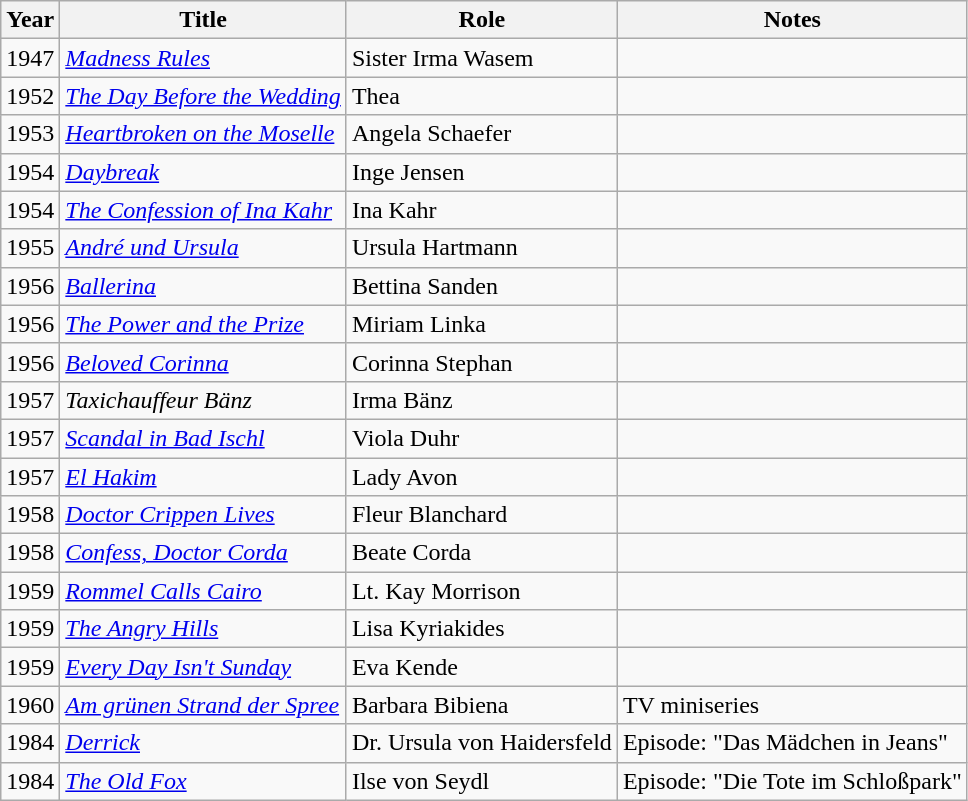<table class="wikitable">
<tr>
<th>Year</th>
<th>Title</th>
<th>Role</th>
<th>Notes</th>
</tr>
<tr>
<td>1947</td>
<td><em><a href='#'>Madness Rules</a></em></td>
<td>Sister Irma Wasem</td>
<td></td>
</tr>
<tr>
<td>1952</td>
<td><em><a href='#'>The Day Before the Wedding</a></em></td>
<td>Thea</td>
<td></td>
</tr>
<tr>
<td>1953</td>
<td><em><a href='#'>Heartbroken on the Moselle</a></em></td>
<td>Angela Schaefer</td>
<td></td>
</tr>
<tr>
<td>1954</td>
<td><em><a href='#'>Daybreak</a></em></td>
<td>Inge Jensen</td>
<td></td>
</tr>
<tr>
<td>1954</td>
<td><em><a href='#'>The Confession of Ina Kahr</a></em></td>
<td>Ina Kahr</td>
<td></td>
</tr>
<tr>
<td>1955</td>
<td><em><a href='#'>André und Ursula</a></em></td>
<td>Ursula Hartmann</td>
<td></td>
</tr>
<tr>
<td>1956</td>
<td><em><a href='#'>Ballerina</a></em></td>
<td>Bettina Sanden</td>
<td></td>
</tr>
<tr>
<td>1956</td>
<td><em><a href='#'>The Power and the Prize</a></em></td>
<td>Miriam Linka</td>
<td></td>
</tr>
<tr>
<td>1956</td>
<td><em><a href='#'>Beloved Corinna</a></em></td>
<td>Corinna Stephan</td>
<td></td>
</tr>
<tr>
<td>1957</td>
<td><em>Taxichauffeur Bänz</em></td>
<td>Irma Bänz</td>
<td></td>
</tr>
<tr>
<td>1957</td>
<td><em><a href='#'>Scandal in Bad Ischl</a></em></td>
<td>Viola Duhr</td>
<td></td>
</tr>
<tr>
<td>1957</td>
<td><em><a href='#'>El Hakim</a></em></td>
<td>Lady Avon</td>
<td></td>
</tr>
<tr>
<td>1958</td>
<td><em><a href='#'>Doctor Crippen Lives</a></em></td>
<td>Fleur Blanchard</td>
<td></td>
</tr>
<tr>
<td>1958</td>
<td><em><a href='#'>Confess, Doctor Corda</a></em></td>
<td>Beate Corda</td>
<td></td>
</tr>
<tr>
<td>1959</td>
<td><em><a href='#'>Rommel Calls Cairo</a></em></td>
<td>Lt. Kay Morrison</td>
<td></td>
</tr>
<tr>
<td>1959</td>
<td><em><a href='#'>The Angry Hills</a></em></td>
<td>Lisa Kyriakides</td>
<td></td>
</tr>
<tr>
<td>1959</td>
<td><em><a href='#'>Every Day Isn't Sunday</a></em></td>
<td>Eva Kende</td>
<td></td>
</tr>
<tr>
<td>1960</td>
<td><em><a href='#'>Am grünen Strand der Spree</a></em></td>
<td>Barbara Bibiena</td>
<td>TV miniseries</td>
</tr>
<tr>
<td>1984</td>
<td><em><a href='#'>Derrick</a></em></td>
<td>Dr. Ursula von Haidersfeld</td>
<td>Episode: "Das Mädchen in Jeans"</td>
</tr>
<tr>
<td>1984</td>
<td><em><a href='#'>The Old Fox</a></em></td>
<td>Ilse von Seydl</td>
<td>Episode: "Die Tote im Schloßpark"</td>
</tr>
</table>
